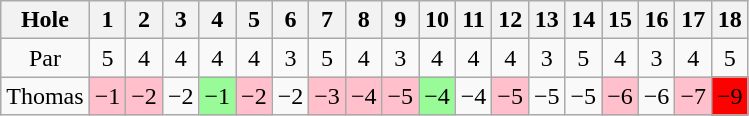<table class="wikitable" style="text-align:center">
<tr>
<th>Hole</th>
<th>1</th>
<th>2</th>
<th>3</th>
<th>4</th>
<th>5</th>
<th>6</th>
<th>7</th>
<th>8</th>
<th>9</th>
<th>10</th>
<th>11</th>
<th>12</th>
<th>13</th>
<th>14</th>
<th>15</th>
<th>16</th>
<th>17</th>
<th>18</th>
</tr>
<tr>
<td>Par</td>
<td>5</td>
<td>4</td>
<td>4</td>
<td>4</td>
<td>4</td>
<td>3</td>
<td>5</td>
<td>4</td>
<td>3</td>
<td>4</td>
<td>4</td>
<td>4</td>
<td>3</td>
<td>5</td>
<td>4</td>
<td>3</td>
<td>4</td>
<td>5</td>
</tr>
<tr>
<td align=left> Thomas</td>
<td style="background: Pink;">−1</td>
<td style="background: Pink;">−2</td>
<td>−2</td>
<td style="background: PaleGreen;">−1</td>
<td style="background: Pink;">−2</td>
<td>−2</td>
<td style="background: Pink;">−3</td>
<td style="background: Pink;">−4</td>
<td style="background: Pink;">−5</td>
<td style="background: PaleGreen;">−4</td>
<td>−4</td>
<td style="background: Pink;">−5</td>
<td>−5</td>
<td>−5</td>
<td style="background: Pink;">−6</td>
<td>−6</td>
<td style="background: Pink;">−7</td>
<td style="background: Red;">−9</td>
</tr>
</table>
